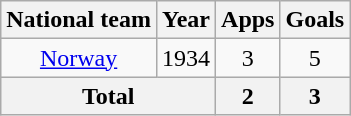<table class="wikitable" style="text-align:center">
<tr>
<th>National team</th>
<th>Year</th>
<th>Apps</th>
<th>Goals</th>
</tr>
<tr>
<td><a href='#'>Norway</a></td>
<td>1934</td>
<td>3</td>
<td>5</td>
</tr>
<tr>
<th colspan=2>Total</th>
<th>2</th>
<th>3</th>
</tr>
</table>
